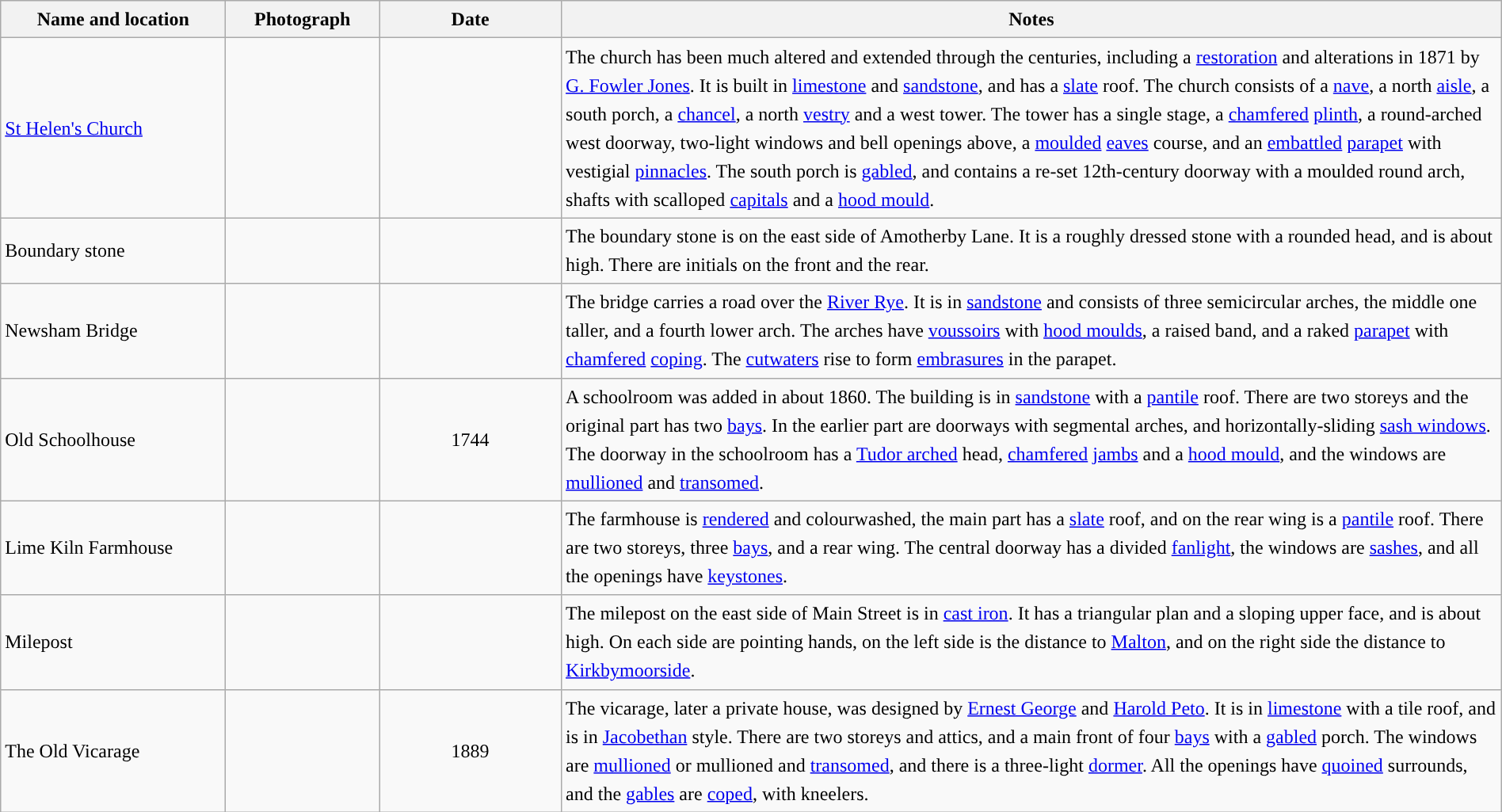<table class="wikitable sortable plainrowheaders" style="width:100%;border:0px;text-align:left;line-height:150%;">
<tr>
<th scope="col"  style="width:150px">Name and location</th>
<th scope="col"  style="width:100px" class="unsortable">Photograph</th>
<th scope="col"  style="width:120px">Date</th>
<th scope="col"  style="width:650px" class="unsortable">Notes</th>
</tr>
<tr>
<td><a href='#'>St Helen's Church</a><br><small></small></td>
<td></td>
<td align="center"></td>
<td>The church has been much altered and extended through the centuries, including a <a href='#'>restoration</a> and alterations in 1871 by <a href='#'>G. Fowler Jones</a>.  It is built in <a href='#'>limestone</a> and <a href='#'>sandstone</a>, and has a <a href='#'>slate</a> roof.  The church consists of a <a href='#'>nave</a>, a north <a href='#'>aisle</a>, a south porch, a <a href='#'>chancel</a>, a north <a href='#'>vestry</a> and a west tower.  The tower has a single stage, a <a href='#'>chamfered</a> <a href='#'>plinth</a>, a round-arched west doorway, two-light windows and bell openings above, a <a href='#'>moulded</a> <a href='#'>eaves</a> course, and an <a href='#'>embattled</a> <a href='#'>parapet</a> with vestigial <a href='#'>pinnacles</a>.  The south porch is <a href='#'>gabled</a>, and contains a re-set 12th-century doorway with a moulded round arch, shafts with scalloped <a href='#'>capitals</a> and a <a href='#'>hood mould</a>.</td>
</tr>
<tr>
<td>Boundary stone<br><small></small></td>
<td></td>
<td align="center"></td>
<td>The boundary stone is on the east side of Amotherby Lane.  It is a roughly dressed stone with a rounded head, and is about  high.  There are initials on the front and the rear.</td>
</tr>
<tr>
<td>Newsham Bridge<br><small></small></td>
<td></td>
<td align="center"></td>
<td>The bridge carries a road over the <a href='#'>River Rye</a>.  It is in <a href='#'>sandstone</a> and consists of three semicircular arches, the middle one taller, and a fourth lower arch.  The arches have <a href='#'>voussoirs</a> with <a href='#'>hood moulds</a>, a raised band, and a raked <a href='#'>parapet</a> with <a href='#'>chamfered</a> <a href='#'>coping</a>.  The <a href='#'>cutwaters</a> rise to form <a href='#'>embrasures</a> in the parapet.</td>
</tr>
<tr>
<td>Old Schoolhouse<br><small></small></td>
<td></td>
<td align="center">1744</td>
<td>A schoolroom was added in about 1860.  The building is in <a href='#'>sandstone</a> with a <a href='#'>pantile</a> roof. There are two storeys and the original part has two <a href='#'>bays</a>.  In the earlier part are doorways with segmental arches, and horizontally-sliding <a href='#'>sash windows</a>.  The doorway in the schoolroom has a <a href='#'>Tudor arched</a> head, <a href='#'>chamfered</a> <a href='#'>jambs</a> and a <a href='#'>hood mould</a>, and the windows are <a href='#'>mullioned</a> and <a href='#'>transomed</a>.</td>
</tr>
<tr>
<td>Lime Kiln Farmhouse<br><small></small></td>
<td></td>
<td align="center"></td>
<td>The farmhouse is <a href='#'>rendered</a> and colourwashed, the main part has a <a href='#'>slate</a> roof, and on the rear wing is a <a href='#'>pantile</a> roof.  There are two storeys, three <a href='#'>bays</a>, and a rear wing.  The central doorway has a divided <a href='#'>fanlight</a>, the windows are <a href='#'>sashes</a>, and all the openings have <a href='#'>keystones</a>.</td>
</tr>
<tr>
<td>Milepost<br><small></small></td>
<td></td>
<td align="center"></td>
<td>The milepost on the east side of Main Street is in <a href='#'>cast iron</a>.  It has a triangular plan and a sloping upper face, and is about  high.  On each side are pointing hands, on the left side is the distance to <a href='#'>Malton</a>, and on the right side the distance to <a href='#'>Kirkbymoorside</a>.</td>
</tr>
<tr>
<td>The Old Vicarage<br><small></small></td>
<td></td>
<td align="center">1889</td>
<td>The vicarage, later a private house, was designed by <a href='#'>Ernest George</a> and <a href='#'>Harold Peto</a>.  It is in <a href='#'>limestone</a> with a tile roof, and is in <a href='#'>Jacobethan</a> style.  There are two storeys and attics, and a main front of four <a href='#'>bays</a> with a <a href='#'>gabled</a> porch.  The windows are <a href='#'>mullioned</a> or mullioned and <a href='#'>transomed</a>, and there is a three-light <a href='#'>dormer</a>.  All the openings have <a href='#'>quoined</a> surrounds, and the <a href='#'>gables</a> are <a href='#'>coped</a>, with kneelers.</td>
</tr>
<tr>
</tr>
</table>
